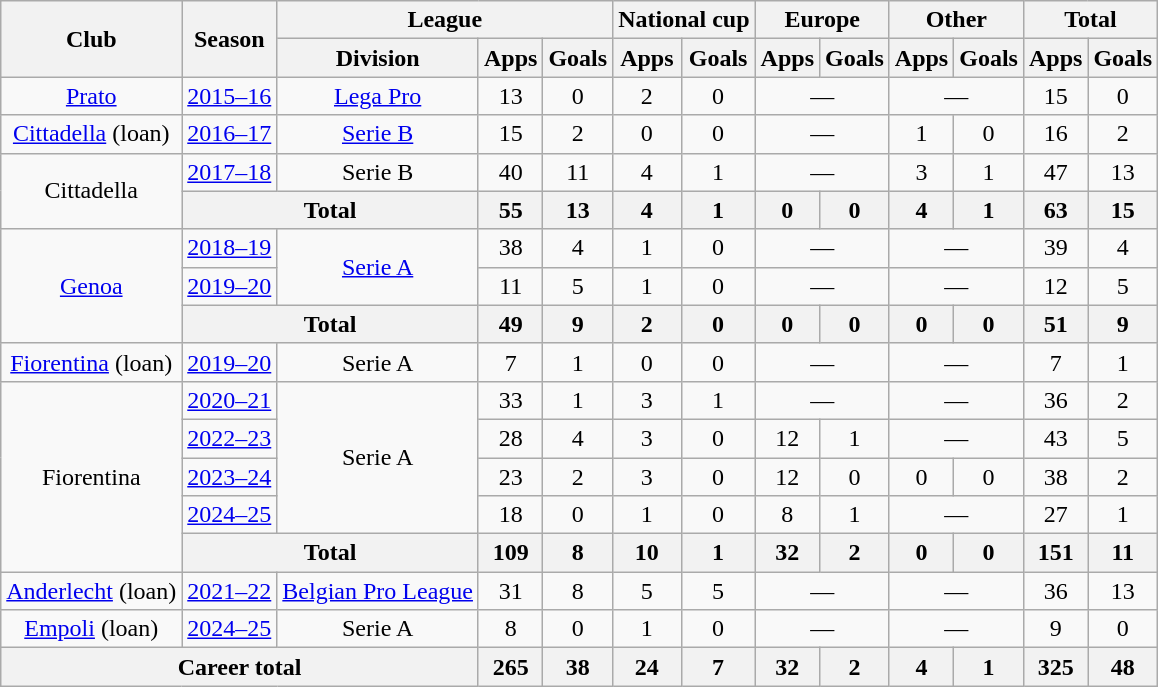<table class="wikitable" style="text-align: center;">
<tr>
<th rowspan="2">Club</th>
<th rowspan="2">Season</th>
<th colspan="3">League</th>
<th colspan="2">National cup</th>
<th colspan="2">Europe</th>
<th colspan="2">Other</th>
<th colspan="2">Total</th>
</tr>
<tr>
<th>Division</th>
<th>Apps</th>
<th>Goals</th>
<th>Apps</th>
<th>Goals</th>
<th>Apps</th>
<th>Goals</th>
<th>Apps</th>
<th>Goals</th>
<th>Apps</th>
<th>Goals</th>
</tr>
<tr>
<td><a href='#'>Prato</a></td>
<td><a href='#'>2015–16</a></td>
<td><a href='#'>Lega Pro</a></td>
<td>13</td>
<td>0</td>
<td>2</td>
<td>0</td>
<td colspan="2">—</td>
<td colspan="2">—</td>
<td>15</td>
<td>0</td>
</tr>
<tr>
<td><a href='#'>Cittadella</a> (loan)</td>
<td><a href='#'>2016–17</a></td>
<td><a href='#'>Serie B</a></td>
<td>15</td>
<td>2</td>
<td>0</td>
<td>0</td>
<td colspan="2">—</td>
<td>1</td>
<td>0</td>
<td>16</td>
<td>2</td>
</tr>
<tr>
<td rowspan="2">Cittadella</td>
<td><a href='#'>2017–18</a></td>
<td>Serie B</td>
<td>40</td>
<td>11</td>
<td>4</td>
<td>1</td>
<td colspan="2">—</td>
<td>3</td>
<td>1</td>
<td>47</td>
<td>13</td>
</tr>
<tr>
<th colspan="2">Total</th>
<th>55</th>
<th>13</th>
<th>4</th>
<th>1</th>
<th>0</th>
<th>0</th>
<th>4</th>
<th>1</th>
<th>63</th>
<th>15</th>
</tr>
<tr>
<td rowspan="3"><a href='#'>Genoa</a></td>
<td><a href='#'>2018–19</a></td>
<td rowspan="2"><a href='#'>Serie A</a></td>
<td>38</td>
<td>4</td>
<td>1</td>
<td>0</td>
<td colspan="2">—</td>
<td colspan="2">—</td>
<td>39</td>
<td>4</td>
</tr>
<tr>
<td><a href='#'>2019–20</a></td>
<td>11</td>
<td>5</td>
<td>1</td>
<td>0</td>
<td colspan="2">—</td>
<td colspan="2">—</td>
<td>12</td>
<td>5</td>
</tr>
<tr>
<th colspan="2">Total</th>
<th>49</th>
<th>9</th>
<th>2</th>
<th>0</th>
<th>0</th>
<th>0</th>
<th>0</th>
<th>0</th>
<th>51</th>
<th>9</th>
</tr>
<tr>
<td><a href='#'>Fiorentina</a> (loan)</td>
<td><a href='#'>2019–20</a></td>
<td>Serie A</td>
<td>7</td>
<td>1</td>
<td>0</td>
<td>0</td>
<td colspan="2">—</td>
<td colspan="2">—</td>
<td>7</td>
<td>1</td>
</tr>
<tr>
<td rowspan="5">Fiorentina</td>
<td><a href='#'>2020–21</a></td>
<td rowspan="4">Serie A</td>
<td>33</td>
<td>1</td>
<td>3</td>
<td>1</td>
<td colspan="2">—</td>
<td colspan="2">—</td>
<td>36</td>
<td>2</td>
</tr>
<tr>
<td><a href='#'>2022–23</a></td>
<td>28</td>
<td>4</td>
<td>3</td>
<td>0</td>
<td>12</td>
<td>1</td>
<td colspan="2">—</td>
<td>43</td>
<td>5</td>
</tr>
<tr>
<td><a href='#'>2023–24</a></td>
<td>23</td>
<td>2</td>
<td>3</td>
<td>0</td>
<td>12</td>
<td>0</td>
<td>0</td>
<td>0</td>
<td>38</td>
<td>2</td>
</tr>
<tr>
<td><a href='#'>2024–25</a></td>
<td>18</td>
<td>0</td>
<td>1</td>
<td>0</td>
<td>8</td>
<td>1</td>
<td colspan="2">—</td>
<td>27</td>
<td>1</td>
</tr>
<tr>
<th colspan="2">Total</th>
<th>109</th>
<th>8</th>
<th>10</th>
<th>1</th>
<th>32</th>
<th>2</th>
<th>0</th>
<th>0</th>
<th>151</th>
<th>11</th>
</tr>
<tr>
<td><a href='#'>Anderlecht</a> (loan)</td>
<td><a href='#'>2021–22</a></td>
<td><a href='#'>Belgian Pro League</a></td>
<td>31</td>
<td>8</td>
<td>5</td>
<td>5</td>
<td colspan="2">—</td>
<td colspan="2">—</td>
<td>36</td>
<td>13</td>
</tr>
<tr>
<td><a href='#'>Empoli</a> (loan)</td>
<td><a href='#'>2024–25</a></td>
<td>Serie A</td>
<td>8</td>
<td>0</td>
<td>1</td>
<td>0</td>
<td colspan="2">—</td>
<td colspan="2">—</td>
<td>9</td>
<td>0</td>
</tr>
<tr>
<th colspan="3">Career total</th>
<th>265</th>
<th>38</th>
<th>24</th>
<th>7</th>
<th>32</th>
<th>2</th>
<th>4</th>
<th>1</th>
<th>325</th>
<th>48</th>
</tr>
</table>
